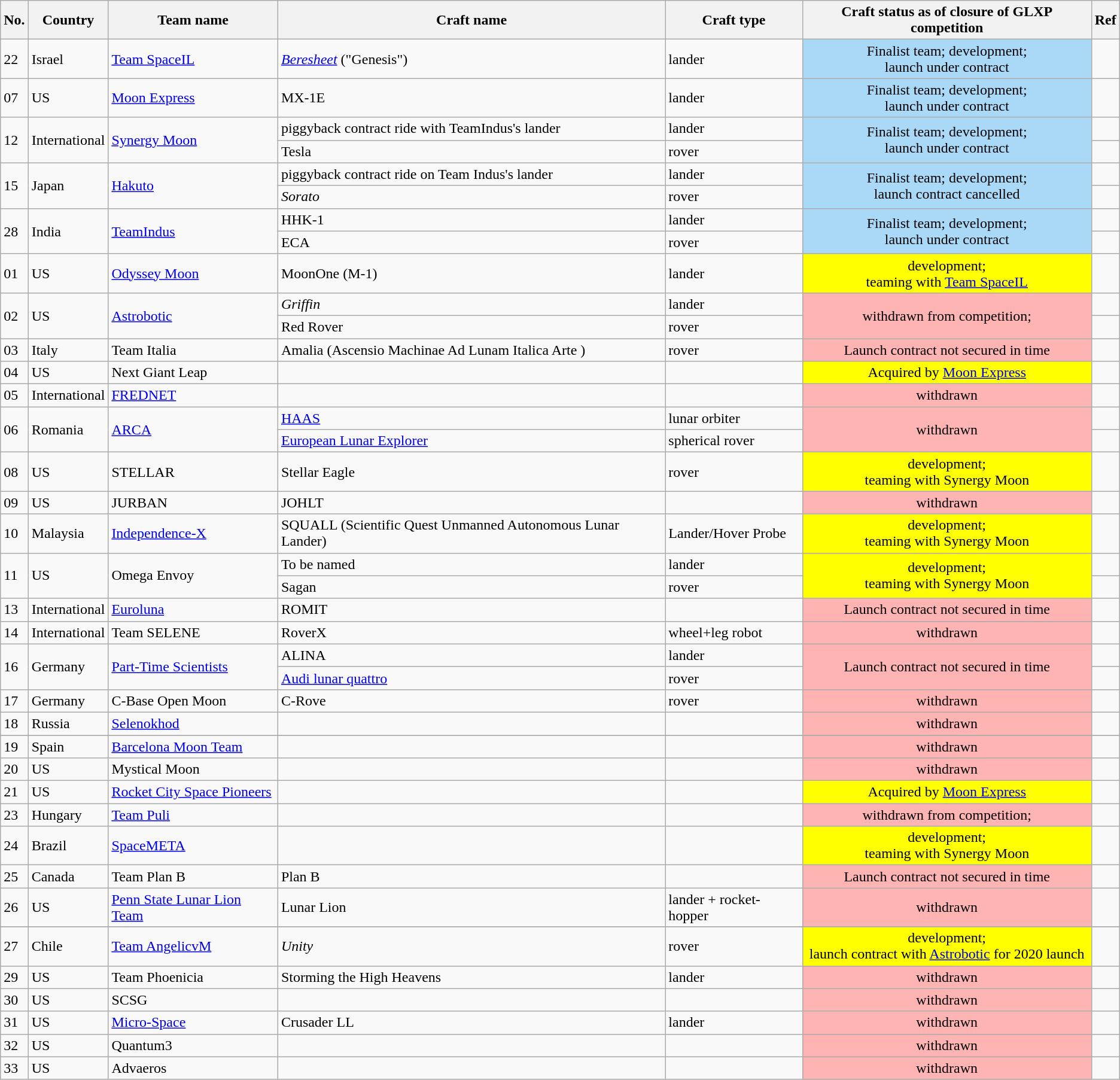<table class="wikitable sortable">
<tr>
<th>No.</th>
<th>Country</th>
<th>Team name</th>
<th>Craft name</th>
<th>Craft type</th>
<th>Craft status as of closure of GLXP competition</th>
<th>Ref</th>
</tr>
<tr>
<td>22</td>
<td>Israel</td>
<td><a href='#'>Team SpaceIL</a></td>
<td><em><a href='#'>Beresheet</a></em> ("Genesis")</td>
<td>lander</td>
<td style="text-align: center; background: rgb(170, 217, 247)">Finalist team; development;<br>launch under contract</td>
<td></td>
</tr>
<tr>
<td>07</td>
<td>US</td>
<td><a href='#'>Moon Express</a></td>
<td>MX-1E</td>
<td>lander</td>
<td style="text-align: center; background: rgb(170, 217, 247)">Finalist team; development;<br>launch under contract</td>
<td></td>
</tr>
<tr>
<td rowspan="2">12</td>
<td rowspan="2">International</td>
<td rowspan="2"><a href='#'>Synergy Moon</a></td>
<td>piggyback contract ride with TeamIndus's lander</td>
<td>lander</td>
<td rowspan="2" style="text-align: center; background: rgb(170, 217, 247)">Finalist team; development;<br>launch under contract</td>
<td></td>
</tr>
<tr>
<td>Tesla</td>
<td>rover</td>
<td></td>
</tr>
<tr>
<td rowspan=2>15</td>
<td rowspan=2>Japan</td>
<td rowspan=2><a href='#'>Hakuto</a></td>
<td>piggyback contract ride on Team Indus's lander</td>
<td>lander</td>
<td rowspan=2 style="text-align: center; background: rgb(170, 217, 247)">Finalist team; development;<br>launch contract cancelled</td>
<td></td>
</tr>
<tr>
<td><em>Sorato</em></td>
<td>rover</td>
<td></td>
</tr>
<tr>
<td rowspan=2>28</td>
<td rowspan=2>India</td>
<td rowspan=2><a href='#'>TeamIndus</a></td>
<td>HHK-1</td>
<td>lander</td>
<td rowspan=2 style="text-align: center; background: rgb(170,217,247)">Finalist team; development;<br>launch under contract</td>
<td></td>
</tr>
<tr>
<td>ECA</td>
<td>rover</td>
<td></td>
</tr>
<tr>
<td>01</td>
<td>US</td>
<td><a href='#'>Odyssey Moon</a></td>
<td>MoonOne (M-1)</td>
<td>lander</td>
<td style="text-align: center; background: rgb(255,255,000)">development;<br>teaming with <a href='#'>Team SpaceIL</a></td>
<td></td>
</tr>
<tr>
<td rowspan=2>02</td>
<td rowspan=2>US</td>
<td rowspan=2><a href='#'>Astrobotic</a></td>
<td><em>Griffin</em></td>
<td>lander</td>
<td rowspan=2 style="text-align: center; background: rgb(255,180,180)">withdrawn from competition;</td>
<td></td>
</tr>
<tr>
<td>Red Rover</td>
<td>rover</td>
<td></td>
</tr>
<tr>
<td>03</td>
<td>Italy</td>
<td>Team Italia</td>
<td>Amalia (Ascensio Machinae Ad Lunam Italica Arte )</td>
<td>rover</td>
<td style="text-align: center; background: rgb(255,180,180)">Launch contract not secured in time</td>
<td></td>
</tr>
<tr>
<td>04</td>
<td>US</td>
<td>Next Giant Leap</td>
<td></td>
<td></td>
<td style="text-align: center; background: rgb(255,255,000)">Acquired by <a href='#'>Moon Express</a></td>
<td></td>
</tr>
<tr>
<td>05</td>
<td>International</td>
<td><a href='#'>FREDNET</a></td>
<td></td>
<td></td>
<td style="text-align: center; background: rgb(255,180,180)">withdrawn</td>
<td></td>
</tr>
<tr>
<td rowspan=2>06</td>
<td rowspan=2>Romania</td>
<td rowspan=2><a href='#'>ARCA</a></td>
<td><a href='#'>HAAS</a></td>
<td>lunar orbiter</td>
<td rowspan="2" style="text-align: center; background: rgb(255,180,180)">withdrawn</td>
<td></td>
</tr>
<tr>
<td><a href='#'>European Lunar Explorer</a></td>
<td>spherical rover</td>
<td></td>
</tr>
<tr>
<td>08</td>
<td>US</td>
<td>STELLAR</td>
<td>Stellar Eagle</td>
<td>rover</td>
<td style="text-align: center; background: rgb(255,255,000)">development;<br>teaming with Synergy Moon</td>
<td></td>
</tr>
<tr>
<td>09</td>
<td>US</td>
<td>JURBAN</td>
<td>JOHLT</td>
<td></td>
<td style="text-align: center; background: rgb(255,180,180)">withdrawn</td>
<td></td>
</tr>
<tr>
<td>10</td>
<td>Malaysia</td>
<td><a href='#'>Independence-X</a></td>
<td>SQUALL (Scientific Quest Unmanned Autonomous Lunar Lander)</td>
<td>Lander/Hover Probe</td>
<td style="text-align: center; background: rgb(255,255,000)">development;<br>teaming with Synergy Moon</td>
<td></td>
</tr>
<tr>
<td rowspan=2>11</td>
<td rowspan=2>US</td>
<td rowspan=2>Omega Envoy</td>
<td>To be named</td>
<td>lander</td>
<td rowspan=2 style="text-align: center; background: rgb(255,255,000)">development;<br>teaming with Synergy Moon</td>
<td></td>
</tr>
<tr>
<td>Sagan</td>
<td>rover</td>
<td></td>
</tr>
<tr>
<td>13</td>
<td>International</td>
<td><a href='#'>Euroluna</a></td>
<td>ROMIT</td>
<td></td>
<td style="text-align: center; background: rgb(255,180,180)">Launch contract not secured in time</td>
<td></td>
</tr>
<tr>
<td>14</td>
<td>International</td>
<td>Team SELENE</td>
<td>RoverX</td>
<td>wheel+leg robot</td>
<td style="text-align: center; background: rgb(255,180,180)">withdrawn</td>
<td></td>
</tr>
<tr>
<td rowspan=2>16</td>
<td rowspan=2>Germany</td>
<td rowspan=2><a href='#'>Part-Time Scientists</a></td>
<td>ALINA</td>
<td>lander</td>
<td rowspan=2 style="text-align: center; background: rgb(255,180,180)">Launch contract not secured in time</td>
<td></td>
</tr>
<tr>
<td><a href='#'>Audi lunar quattro</a></td>
<td>rover</td>
<td></td>
</tr>
<tr>
<td>17</td>
<td>Germany</td>
<td>C-Base Open Moon</td>
<td>C-Rove</td>
<td>rover</td>
<td style="text-align: center; background: rgb(255,180,180)">withdrawn</td>
<td></td>
</tr>
<tr>
<td>18</td>
<td>Russia</td>
<td><a href='#'>Selenokhod</a></td>
<td></td>
<td></td>
<td style="text-align: center; background: rgb(255,180,180)">withdrawn</td>
<td></td>
</tr>
<tr>
</tr>
<tr>
<td>19</td>
<td>Spain</td>
<td><a href='#'>Barcelona Moon Team</a></td>
<td></td>
<td></td>
<td style="text-align: center; background: rgb(255,180,180)">withdrawn</td>
<td></td>
</tr>
<tr>
<td>20</td>
<td>US</td>
<td>Mystical Moon</td>
<td></td>
<td></td>
<td style="text-align: center; background: rgb(255,180,180)">withdrawn</td>
<td></td>
</tr>
<tr>
<td>21</td>
<td>US </td>
<td><a href='#'>Rocket City Space Pioneers</a></td>
<td></td>
<td></td>
<td style="text-align: center; background: rgb(255,255,000)">Acquired by <a href='#'>Moon Express</a></td>
<td></td>
</tr>
<tr>
<td>23</td>
<td>Hungary</td>
<td><a href='#'>Team Puli</a></td>
<td></td>
<td></td>
<td style="text-align: center; background: rgb(255,180,180)">withdrawn from competition;<br></td>
<td></td>
</tr>
<tr>
<td>24</td>
<td>Brazil</td>
<td><a href='#'>SpaceMETA</a></td>
<td></td>
<td></td>
<td style="text-align: center; background: rgb(255,255,000)">development;<br>teaming with Synergy Moon</td>
<td></td>
</tr>
<tr>
<td>25</td>
<td>Canada</td>
<td>Team Plan B</td>
<td>Plan B</td>
<td></td>
<td style="text-align: center; background: rgb(255,180,180)">Launch contract not secured in time</td>
<td></td>
</tr>
<tr>
<td>26</td>
<td>US</td>
<td><a href='#'>Penn State Lunar Lion Team</a></td>
<td>Lunar Lion</td>
<td>lander + rocket-hopper</td>
<td style="text-align: center; background: rgb(255,180,180)">withdrawn</td>
<td></td>
</tr>
<tr>
</tr>
<tr>
<td>27</td>
<td>Chile</td>
<td><a href='#'>Team AngelicvM</a></td>
<td><em>Unity</em></td>
<td>rover</td>
<td style="text-align: center; background: rgb(255,255,000)">development;<br>launch contract with <a href='#'>Astrobotic</a> for 2020 launch</td>
<td></td>
</tr>
<tr>
<td>29</td>
<td>US</td>
<td>Team Phoenicia</td>
<td>Storming the High Heavens</td>
<td>lander</td>
<td style="text-align: center; background: rgb(255,180,180)">withdrawn</td>
<td></td>
</tr>
<tr>
<td>30</td>
<td>US</td>
<td>SCSG</td>
<td></td>
<td></td>
<td style="text-align: center; background: rgb(255,180,180)">withdrawn</td>
<td></td>
</tr>
<tr>
<td>31</td>
<td>US</td>
<td><a href='#'>Micro-Space</a></td>
<td>Crusader LL</td>
<td>lander</td>
<td style="text-align: center; background: rgb(255,180,180)">withdrawn</td>
<td></td>
</tr>
<tr>
<td>32</td>
<td>US</td>
<td Quantum3 (team)>Quantum3</td>
<td></td>
<td></td>
<td style="text-align: center; background: rgb(255,180,180)">withdrawn</td>
<td></td>
</tr>
<tr>
<td>33</td>
<td>US</td>
<td>Advaeros</td>
<td></td>
<td></td>
<td style="text-align: center; background: rgb(255,180,180)">withdrawn</td>
<td></td>
</tr>
</table>
